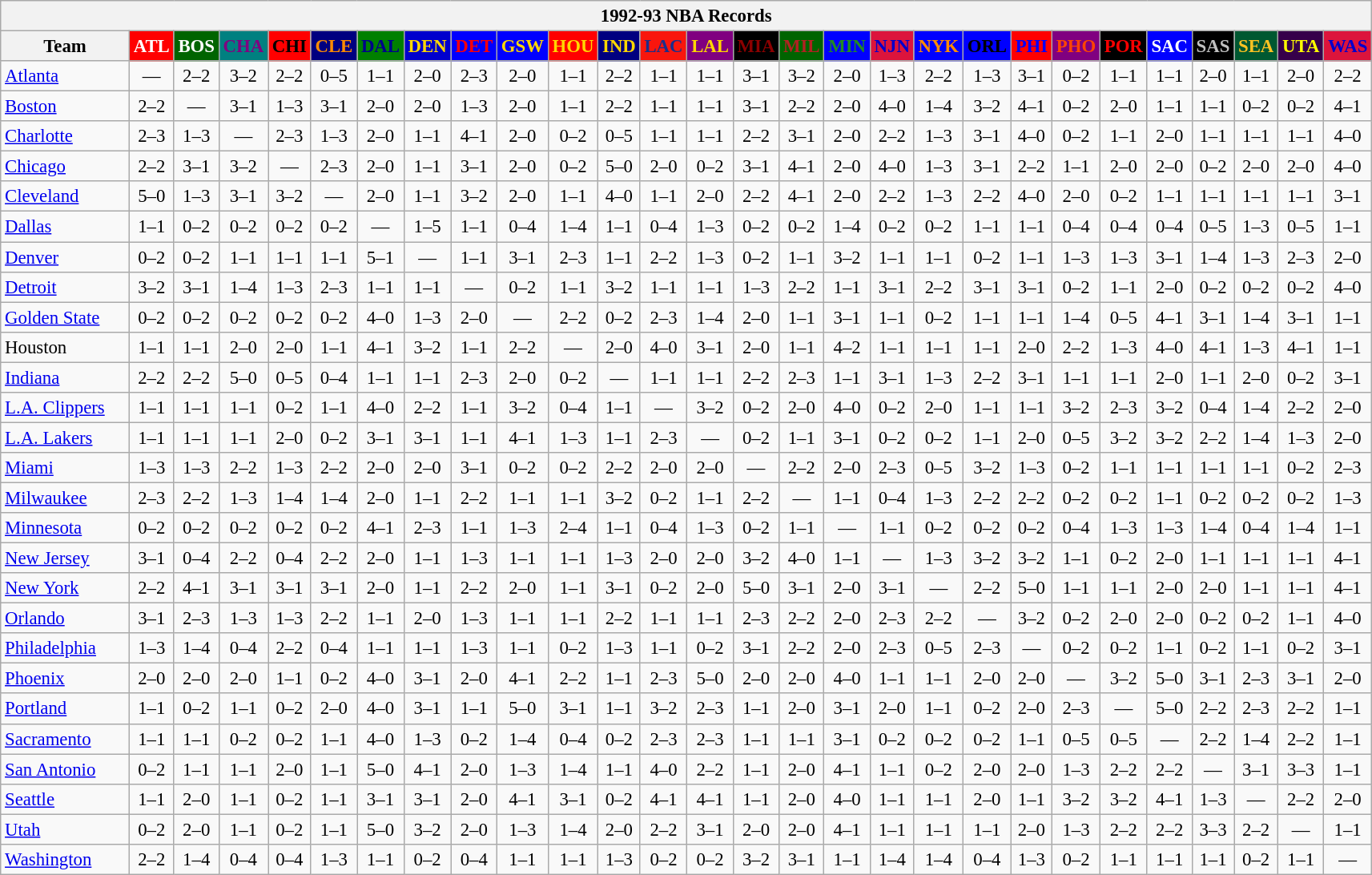<table class="wikitable" style="font-size:95%; text-align:center;">
<tr>
<th colspan=28>1992-93 NBA Records</th>
</tr>
<tr>
<th width=100>Team</th>
<th style="background:#FF0000;color:#FFFFFF;width=35">ATL</th>
<th style="background:#006400;color:#FFFFFF;width=35">BOS</th>
<th style="background:#008080;color:#800080;width=35">CHA</th>
<th style="background:#FF0000;color:#000000;width=35">CHI</th>
<th style="background:#000080;color:#FF8C00;width=35">CLE</th>
<th style="background:#008000;color:#00008B;width=35">DAL</th>
<th style="background:#0000CD;color:#FFD700;width=35">DEN</th>
<th style="background:#0000FF;color:#FF0000;width=35">DET</th>
<th style="background:#0000FF;color:#FFD700;width=35">GSW</th>
<th style="background:#FF0000;color:#FFD700;width=35">HOU</th>
<th style="background:#000080;color:#FFD700;width=35">IND</th>
<th style="background:#F9160D;color:#1A2E8B;width=35">LAC</th>
<th style="background:#800080;color:#FFD700;width=35">LAL</th>
<th style="background:#000000;color:#8B0000;width=35">MIA</th>
<th style="background:#006400;color:#B22222;width=35">MIL</th>
<th style="background:#0000FF;color:#228B22;width=35">MIN</th>
<th style="background:#DC143C;color:#0000CD;width=35">NJN</th>
<th style="background:#0000FF;color:#FF8C00;width=35">NYK</th>
<th style="background:#0000FF;color:#000000;width=35">ORL</th>
<th style="background:#FF0000;color:#0000FF;width=35">PHI</th>
<th style="background:#800080;color:#FF4500;width=35">PHO</th>
<th style="background:#000000;color:#FF0000;width=35">POR</th>
<th style="background:#0000FF;color:#FFFFFF;width=35">SAC</th>
<th style="background:#000000;color:#C0C0C0;width=35">SAS</th>
<th style="background:#005831;color:#FFC322;width=35">SEA</th>
<th style="background:#36004A;color:#FFFF00;width=35">UTA</th>
<th style="background:#DC143C;color:#0000CD;width=35">WAS</th>
</tr>
<tr>
<td style="text-align:left;"><a href='#'>Atlanta</a></td>
<td>—</td>
<td>2–2</td>
<td>3–2</td>
<td>2–2</td>
<td>0–5</td>
<td>1–1</td>
<td>2–0</td>
<td>2–3</td>
<td>2–0</td>
<td>1–1</td>
<td>2–2</td>
<td>1–1</td>
<td>1–1</td>
<td>3–1</td>
<td>3–2</td>
<td>2–0</td>
<td>1–3</td>
<td>2–2</td>
<td>1–3</td>
<td>3–1</td>
<td>0–2</td>
<td>1–1</td>
<td>1–1</td>
<td>2–0</td>
<td>1–1</td>
<td>2–0</td>
<td>2–2</td>
</tr>
<tr>
<td style="text-align:left;"><a href='#'>Boston</a></td>
<td>2–2</td>
<td>—</td>
<td>3–1</td>
<td>1–3</td>
<td>3–1</td>
<td>2–0</td>
<td>2–0</td>
<td>1–3</td>
<td>2–0</td>
<td>1–1</td>
<td>2–2</td>
<td>1–1</td>
<td>1–1</td>
<td>3–1</td>
<td>2–2</td>
<td>2–0</td>
<td>4–0</td>
<td>1–4</td>
<td>3–2</td>
<td>4–1</td>
<td>0–2</td>
<td>2–0</td>
<td>1–1</td>
<td>1–1</td>
<td>0–2</td>
<td>0–2</td>
<td>4–1</td>
</tr>
<tr>
<td style="text-align:left;"><a href='#'>Charlotte</a></td>
<td>2–3</td>
<td>1–3</td>
<td>—</td>
<td>2–3</td>
<td>1–3</td>
<td>2–0</td>
<td>1–1</td>
<td>4–1</td>
<td>2–0</td>
<td>0–2</td>
<td>0–5</td>
<td>1–1</td>
<td>1–1</td>
<td>2–2</td>
<td>3–1</td>
<td>2–0</td>
<td>2–2</td>
<td>1–3</td>
<td>3–1</td>
<td>4–0</td>
<td>0–2</td>
<td>1–1</td>
<td>2–0</td>
<td>1–1</td>
<td>1–1</td>
<td>1–1</td>
<td>4–0</td>
</tr>
<tr>
<td style="text-align:left;"><a href='#'>Chicago</a></td>
<td>2–2</td>
<td>3–1</td>
<td>3–2</td>
<td>—</td>
<td>2–3</td>
<td>2–0</td>
<td>1–1</td>
<td>3–1</td>
<td>2–0</td>
<td>0–2</td>
<td>5–0</td>
<td>2–0</td>
<td>0–2</td>
<td>3–1</td>
<td>4–1</td>
<td>2–0</td>
<td>4–0</td>
<td>1–3</td>
<td>3–1</td>
<td>2–2</td>
<td>1–1</td>
<td>2–0</td>
<td>2–0</td>
<td>0–2</td>
<td>2–0</td>
<td>2–0</td>
<td>4–0</td>
</tr>
<tr>
<td style="text-align:left;"><a href='#'>Cleveland</a></td>
<td>5–0</td>
<td>1–3</td>
<td>3–1</td>
<td>3–2</td>
<td>—</td>
<td>2–0</td>
<td>1–1</td>
<td>3–2</td>
<td>2–0</td>
<td>1–1</td>
<td>4–0</td>
<td>1–1</td>
<td>2–0</td>
<td>2–2</td>
<td>4–1</td>
<td>2–0</td>
<td>2–2</td>
<td>1–3</td>
<td>2–2</td>
<td>4–0</td>
<td>2–0</td>
<td>0–2</td>
<td>1–1</td>
<td>1–1</td>
<td>1–1</td>
<td>1–1</td>
<td>3–1</td>
</tr>
<tr>
<td style="text-align:left;"><a href='#'>Dallas</a></td>
<td>1–1</td>
<td>0–2</td>
<td>0–2</td>
<td>0–2</td>
<td>0–2</td>
<td>—</td>
<td>1–5</td>
<td>1–1</td>
<td>0–4</td>
<td>1–4</td>
<td>1–1</td>
<td>0–4</td>
<td>1–3</td>
<td>0–2</td>
<td>0–2</td>
<td>1–4</td>
<td>0–2</td>
<td>0–2</td>
<td>1–1</td>
<td>1–1</td>
<td>0–4</td>
<td>0–4</td>
<td>0–4</td>
<td>0–5</td>
<td>1–3</td>
<td>0–5</td>
<td>1–1</td>
</tr>
<tr>
<td style="text-align:left;"><a href='#'>Denver</a></td>
<td>0–2</td>
<td>0–2</td>
<td>1–1</td>
<td>1–1</td>
<td>1–1</td>
<td>5–1</td>
<td>—</td>
<td>1–1</td>
<td>3–1</td>
<td>2–3</td>
<td>1–1</td>
<td>2–2</td>
<td>1–3</td>
<td>0–2</td>
<td>1–1</td>
<td>3–2</td>
<td>1–1</td>
<td>1–1</td>
<td>0–2</td>
<td>1–1</td>
<td>1–3</td>
<td>1–3</td>
<td>3–1</td>
<td>1–4</td>
<td>1–3</td>
<td>2–3</td>
<td>2–0</td>
</tr>
<tr>
<td style="text-align:left;"><a href='#'>Detroit</a></td>
<td>3–2</td>
<td>3–1</td>
<td>1–4</td>
<td>1–3</td>
<td>2–3</td>
<td>1–1</td>
<td>1–1</td>
<td>—</td>
<td>0–2</td>
<td>1–1</td>
<td>3–2</td>
<td>1–1</td>
<td>1–1</td>
<td>1–3</td>
<td>2–2</td>
<td>1–1</td>
<td>3–1</td>
<td>2–2</td>
<td>3–1</td>
<td>3–1</td>
<td>0–2</td>
<td>1–1</td>
<td>2–0</td>
<td>0–2</td>
<td>0–2</td>
<td>0–2</td>
<td>4–0</td>
</tr>
<tr>
<td style="text-align:left;"><a href='#'>Golden State</a></td>
<td>0–2</td>
<td>0–2</td>
<td>0–2</td>
<td>0–2</td>
<td>0–2</td>
<td>4–0</td>
<td>1–3</td>
<td>2–0</td>
<td>—</td>
<td>2–2</td>
<td>0–2</td>
<td>2–3</td>
<td>1–4</td>
<td>2–0</td>
<td>1–1</td>
<td>3–1</td>
<td>1–1</td>
<td>0–2</td>
<td>1–1</td>
<td>1–1</td>
<td>1–4</td>
<td>0–5</td>
<td>4–1</td>
<td>3–1</td>
<td>1–4</td>
<td>3–1</td>
<td>1–1</td>
</tr>
<tr>
<td style="text-align:left;">Houston</td>
<td>1–1</td>
<td>1–1</td>
<td>2–0</td>
<td>2–0</td>
<td>1–1</td>
<td>4–1</td>
<td>3–2</td>
<td>1–1</td>
<td>2–2</td>
<td>—</td>
<td>2–0</td>
<td>4–0</td>
<td>3–1</td>
<td>2–0</td>
<td>1–1</td>
<td>4–2</td>
<td>1–1</td>
<td>1–1</td>
<td>1–1</td>
<td>2–0</td>
<td>2–2</td>
<td>1–3</td>
<td>4–0</td>
<td>4–1</td>
<td>1–3</td>
<td>4–1</td>
<td>1–1</td>
</tr>
<tr>
<td style="text-align:left;"><a href='#'>Indiana</a></td>
<td>2–2</td>
<td>2–2</td>
<td>5–0</td>
<td>0–5</td>
<td>0–4</td>
<td>1–1</td>
<td>1–1</td>
<td>2–3</td>
<td>2–0</td>
<td>0–2</td>
<td>—</td>
<td>1–1</td>
<td>1–1</td>
<td>2–2</td>
<td>2–3</td>
<td>1–1</td>
<td>3–1</td>
<td>1–3</td>
<td>2–2</td>
<td>3–1</td>
<td>1–1</td>
<td>1–1</td>
<td>2–0</td>
<td>1–1</td>
<td>2–0</td>
<td>0–2</td>
<td>3–1</td>
</tr>
<tr>
<td style="text-align:left;"><a href='#'>L.A. Clippers</a></td>
<td>1–1</td>
<td>1–1</td>
<td>1–1</td>
<td>0–2</td>
<td>1–1</td>
<td>4–0</td>
<td>2–2</td>
<td>1–1</td>
<td>3–2</td>
<td>0–4</td>
<td>1–1</td>
<td>—</td>
<td>3–2</td>
<td>0–2</td>
<td>2–0</td>
<td>4–0</td>
<td>0–2</td>
<td>2–0</td>
<td>1–1</td>
<td>1–1</td>
<td>3–2</td>
<td>2–3</td>
<td>3–2</td>
<td>0–4</td>
<td>1–4</td>
<td>2–2</td>
<td>2–0</td>
</tr>
<tr>
<td style="text-align:left;"><a href='#'>L.A. Lakers</a></td>
<td>1–1</td>
<td>1–1</td>
<td>1–1</td>
<td>2–0</td>
<td>0–2</td>
<td>3–1</td>
<td>3–1</td>
<td>1–1</td>
<td>4–1</td>
<td>1–3</td>
<td>1–1</td>
<td>2–3</td>
<td>—</td>
<td>0–2</td>
<td>1–1</td>
<td>3–1</td>
<td>0–2</td>
<td>0–2</td>
<td>1–1</td>
<td>2–0</td>
<td>0–5</td>
<td>3–2</td>
<td>3–2</td>
<td>2–2</td>
<td>1–4</td>
<td>1–3</td>
<td>2–0</td>
</tr>
<tr>
<td style="text-align:left;"><a href='#'>Miami</a></td>
<td>1–3</td>
<td>1–3</td>
<td>2–2</td>
<td>1–3</td>
<td>2–2</td>
<td>2–0</td>
<td>2–0</td>
<td>3–1</td>
<td>0–2</td>
<td>0–2</td>
<td>2–2</td>
<td>2–0</td>
<td>2–0</td>
<td>—</td>
<td>2–2</td>
<td>2–0</td>
<td>2–3</td>
<td>0–5</td>
<td>3–2</td>
<td>1–3</td>
<td>0–2</td>
<td>1–1</td>
<td>1–1</td>
<td>1–1</td>
<td>1–1</td>
<td>0–2</td>
<td>2–3</td>
</tr>
<tr>
<td style="text-align:left;"><a href='#'>Milwaukee</a></td>
<td>2–3</td>
<td>2–2</td>
<td>1–3</td>
<td>1–4</td>
<td>1–4</td>
<td>2–0</td>
<td>1–1</td>
<td>2–2</td>
<td>1–1</td>
<td>1–1</td>
<td>3–2</td>
<td>0–2</td>
<td>1–1</td>
<td>2–2</td>
<td>—</td>
<td>1–1</td>
<td>0–4</td>
<td>1–3</td>
<td>2–2</td>
<td>2–2</td>
<td>0–2</td>
<td>0–2</td>
<td>1–1</td>
<td>0–2</td>
<td>0–2</td>
<td>0–2</td>
<td>1–3</td>
</tr>
<tr>
<td style="text-align:left;"><a href='#'>Minnesota</a></td>
<td>0–2</td>
<td>0–2</td>
<td>0–2</td>
<td>0–2</td>
<td>0–2</td>
<td>4–1</td>
<td>2–3</td>
<td>1–1</td>
<td>1–3</td>
<td>2–4</td>
<td>1–1</td>
<td>0–4</td>
<td>1–3</td>
<td>0–2</td>
<td>1–1</td>
<td>—</td>
<td>1–1</td>
<td>0–2</td>
<td>0–2</td>
<td>0–2</td>
<td>0–4</td>
<td>1–3</td>
<td>1–3</td>
<td>1–4</td>
<td>0–4</td>
<td>1–4</td>
<td>1–1</td>
</tr>
<tr>
<td style="text-align:left;"><a href='#'>New Jersey</a></td>
<td>3–1</td>
<td>0–4</td>
<td>2–2</td>
<td>0–4</td>
<td>2–2</td>
<td>2–0</td>
<td>1–1</td>
<td>1–3</td>
<td>1–1</td>
<td>1–1</td>
<td>1–3</td>
<td>2–0</td>
<td>2–0</td>
<td>3–2</td>
<td>4–0</td>
<td>1–1</td>
<td>—</td>
<td>1–3</td>
<td>3–2</td>
<td>3–2</td>
<td>1–1</td>
<td>0–2</td>
<td>2–0</td>
<td>1–1</td>
<td>1–1</td>
<td>1–1</td>
<td>4–1</td>
</tr>
<tr>
<td style="text-align:left;"><a href='#'>New York</a></td>
<td>2–2</td>
<td>4–1</td>
<td>3–1</td>
<td>3–1</td>
<td>3–1</td>
<td>2–0</td>
<td>1–1</td>
<td>2–2</td>
<td>2–0</td>
<td>1–1</td>
<td>3–1</td>
<td>0–2</td>
<td>2–0</td>
<td>5–0</td>
<td>3–1</td>
<td>2–0</td>
<td>3–1</td>
<td>—</td>
<td>2–2</td>
<td>5–0</td>
<td>1–1</td>
<td>1–1</td>
<td>2–0</td>
<td>2–0</td>
<td>1–1</td>
<td>1–1</td>
<td>4–1</td>
</tr>
<tr>
<td style="text-align:left;"><a href='#'>Orlando</a></td>
<td>3–1</td>
<td>2–3</td>
<td>1–3</td>
<td>1–3</td>
<td>2–2</td>
<td>1–1</td>
<td>2–0</td>
<td>1–3</td>
<td>1–1</td>
<td>1–1</td>
<td>2–2</td>
<td>1–1</td>
<td>1–1</td>
<td>2–3</td>
<td>2–2</td>
<td>2–0</td>
<td>2–3</td>
<td>2–2</td>
<td>—</td>
<td>3–2</td>
<td>0–2</td>
<td>2–0</td>
<td>2–0</td>
<td>0–2</td>
<td>0–2</td>
<td>1–1</td>
<td>4–0</td>
</tr>
<tr>
<td style="text-align:left;"><a href='#'>Philadelphia</a></td>
<td>1–3</td>
<td>1–4</td>
<td>0–4</td>
<td>2–2</td>
<td>0–4</td>
<td>1–1</td>
<td>1–1</td>
<td>1–3</td>
<td>1–1</td>
<td>0–2</td>
<td>1–3</td>
<td>1–1</td>
<td>0–2</td>
<td>3–1</td>
<td>2–2</td>
<td>2–0</td>
<td>2–3</td>
<td>0–5</td>
<td>2–3</td>
<td>—</td>
<td>0–2</td>
<td>0–2</td>
<td>1–1</td>
<td>0–2</td>
<td>1–1</td>
<td>0–2</td>
<td>3–1</td>
</tr>
<tr>
<td style="text-align:left;"><a href='#'>Phoenix</a></td>
<td>2–0</td>
<td>2–0</td>
<td>2–0</td>
<td>1–1</td>
<td>0–2</td>
<td>4–0</td>
<td>3–1</td>
<td>2–0</td>
<td>4–1</td>
<td>2–2</td>
<td>1–1</td>
<td>2–3</td>
<td>5–0</td>
<td>2–0</td>
<td>2–0</td>
<td>4–0</td>
<td>1–1</td>
<td>1–1</td>
<td>2–0</td>
<td>2–0</td>
<td>—</td>
<td>3–2</td>
<td>5–0</td>
<td>3–1</td>
<td>2–3</td>
<td>3–1</td>
<td>2–0</td>
</tr>
<tr>
<td style="text-align:left;"><a href='#'>Portland</a></td>
<td>1–1</td>
<td>0–2</td>
<td>1–1</td>
<td>0–2</td>
<td>2–0</td>
<td>4–0</td>
<td>3–1</td>
<td>1–1</td>
<td>5–0</td>
<td>3–1</td>
<td>1–1</td>
<td>3–2</td>
<td>2–3</td>
<td>1–1</td>
<td>2–0</td>
<td>3–1</td>
<td>2–0</td>
<td>1–1</td>
<td>0–2</td>
<td>2–0</td>
<td>2–3</td>
<td>—</td>
<td>5–0</td>
<td>2–2</td>
<td>2–3</td>
<td>2–2</td>
<td>1–1</td>
</tr>
<tr>
<td style="text-align:left;"><a href='#'>Sacramento</a></td>
<td>1–1</td>
<td>1–1</td>
<td>0–2</td>
<td>0–2</td>
<td>1–1</td>
<td>4–0</td>
<td>1–3</td>
<td>0–2</td>
<td>1–4</td>
<td>0–4</td>
<td>0–2</td>
<td>2–3</td>
<td>2–3</td>
<td>1–1</td>
<td>1–1</td>
<td>3–1</td>
<td>0–2</td>
<td>0–2</td>
<td>0–2</td>
<td>1–1</td>
<td>0–5</td>
<td>0–5</td>
<td>—</td>
<td>2–2</td>
<td>1–4</td>
<td>2–2</td>
<td>1–1</td>
</tr>
<tr>
<td style="text-align:left;"><a href='#'>San Antonio</a></td>
<td>0–2</td>
<td>1–1</td>
<td>1–1</td>
<td>2–0</td>
<td>1–1</td>
<td>5–0</td>
<td>4–1</td>
<td>2–0</td>
<td>1–3</td>
<td>1–4</td>
<td>1–1</td>
<td>4–0</td>
<td>2–2</td>
<td>1–1</td>
<td>2–0</td>
<td>4–1</td>
<td>1–1</td>
<td>0–2</td>
<td>2–0</td>
<td>2–0</td>
<td>1–3</td>
<td>2–2</td>
<td>2–2</td>
<td>—</td>
<td>3–1</td>
<td>3–3</td>
<td>1–1</td>
</tr>
<tr>
<td style="text-align:left;"><a href='#'>Seattle</a></td>
<td>1–1</td>
<td>2–0</td>
<td>1–1</td>
<td>0–2</td>
<td>1–1</td>
<td>3–1</td>
<td>3–1</td>
<td>2–0</td>
<td>4–1</td>
<td>3–1</td>
<td>0–2</td>
<td>4–1</td>
<td>4–1</td>
<td>1–1</td>
<td>2–0</td>
<td>4–0</td>
<td>1–1</td>
<td>1–1</td>
<td>2–0</td>
<td>1–1</td>
<td>3–2</td>
<td>3–2</td>
<td>4–1</td>
<td>1–3</td>
<td>—</td>
<td>2–2</td>
<td>2–0</td>
</tr>
<tr>
<td style="text-align:left;"><a href='#'>Utah</a></td>
<td>0–2</td>
<td>2–0</td>
<td>1–1</td>
<td>0–2</td>
<td>1–1</td>
<td>5–0</td>
<td>3–2</td>
<td>2–0</td>
<td>1–3</td>
<td>1–4</td>
<td>2–0</td>
<td>2–2</td>
<td>3–1</td>
<td>2–0</td>
<td>2–0</td>
<td>4–1</td>
<td>1–1</td>
<td>1–1</td>
<td>1–1</td>
<td>2–0</td>
<td>1–3</td>
<td>2–2</td>
<td>2–2</td>
<td>3–3</td>
<td>2–2</td>
<td>—</td>
<td>1–1</td>
</tr>
<tr>
<td style="text-align:left;"><a href='#'>Washington</a></td>
<td>2–2</td>
<td>1–4</td>
<td>0–4</td>
<td>0–4</td>
<td>1–3</td>
<td>1–1</td>
<td>0–2</td>
<td>0–4</td>
<td>1–1</td>
<td>1–1</td>
<td>1–3</td>
<td>0–2</td>
<td>0–2</td>
<td>3–2</td>
<td>3–1</td>
<td>1–1</td>
<td>1–4</td>
<td>1–4</td>
<td>0–4</td>
<td>1–3</td>
<td>0–2</td>
<td>1–1</td>
<td>1–1</td>
<td>1–1</td>
<td>0–2</td>
<td>1–1</td>
<td>—</td>
</tr>
</table>
